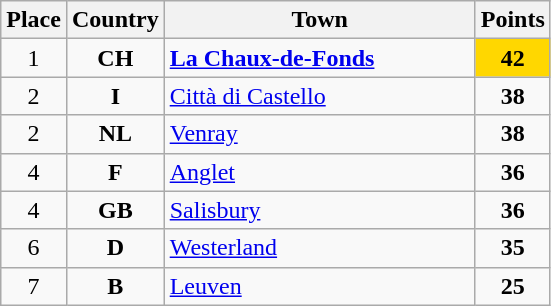<table class="wikitable">
<tr>
<th width="25">Place</th>
<th width="25">Country</th>
<th width="200">Town</th>
<th width="25">Points</th>
</tr>
<tr>
<td align="center">1</td>
<td align="center"><strong>CH</strong></td>
<td align="left"><strong><a href='#'>La Chaux-de-Fonds</a></strong></td>
<td align="center"; style="background-color:gold;"><strong>42</strong></td>
</tr>
<tr>
<td align="center">2</td>
<td align="center"><strong>I</strong></td>
<td align="left"><a href='#'>Città di Castello</a></td>
<td align="center"><strong>38</strong></td>
</tr>
<tr>
<td align="center">2</td>
<td align="center"><strong>NL</strong></td>
<td align="left"><a href='#'>Venray</a></td>
<td align="center"><strong>38</strong></td>
</tr>
<tr>
<td align="center">4</td>
<td align="center"><strong>F</strong></td>
<td align="left"><a href='#'>Anglet</a></td>
<td align="center"><strong>36</strong></td>
</tr>
<tr>
<td align="center">4</td>
<td align="center"><strong>GB</strong></td>
<td align="left"><a href='#'>Salisbury</a></td>
<td align="center"><strong>36</strong></td>
</tr>
<tr>
<td align="center">6</td>
<td align="center"><strong>D</strong></td>
<td align="left"><a href='#'>Westerland</a></td>
<td align="center"><strong>35</strong></td>
</tr>
<tr>
<td align="center">7</td>
<td align="center"><strong>B</strong></td>
<td align="left"><a href='#'>Leuven</a></td>
<td align="center"><strong>25</strong></td>
</tr>
</table>
